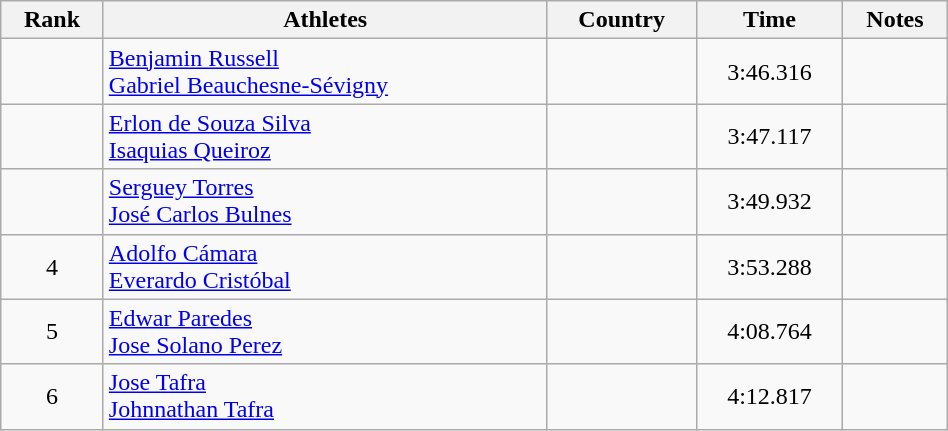<table class="wikitable" width=50% style="text-align:center">
<tr>
<th>Rank</th>
<th>Athletes</th>
<th>Country</th>
<th>Time</th>
<th>Notes</th>
</tr>
<tr>
<td></td>
<td align=left><a href='#'>Benjamin Russell</a><br><a href='#'>Gabriel Beauchesne-Sévigny</a></td>
<td align=left></td>
<td>3:46.316</td>
<td></td>
</tr>
<tr>
<td></td>
<td align=left><a href='#'>Erlon de Souza Silva</a><br> <a href='#'>Isaquias Queiroz</a></td>
<td align=left></td>
<td>3:47.117</td>
<td></td>
</tr>
<tr>
<td></td>
<td align=left><a href='#'>Serguey Torres</a><br><a href='#'>José Carlos Bulnes</a></td>
<td align=left></td>
<td>3:49.932</td>
<td></td>
</tr>
<tr>
<td>4</td>
<td align=left><a href='#'>Adolfo Cámara</a><br><a href='#'>Everardo Cristóbal</a></td>
<td align=left></td>
<td>3:53.288</td>
<td></td>
</tr>
<tr>
<td>5</td>
<td align=left><a href='#'>Edwar Paredes</a><br><a href='#'>Jose Solano Perez</a></td>
<td align=left></td>
<td>4:08.764</td>
<td></td>
</tr>
<tr>
<td>6</td>
<td align=left><a href='#'>Jose Tafra</a><br><a href='#'>Johnnathan Tafra</a></td>
<td align=left></td>
<td>4:12.817</td>
<td></td>
</tr>
</table>
